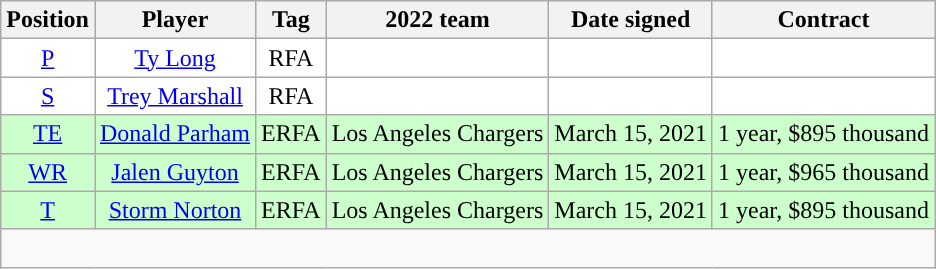<table class="wikitable" style="text-align:center">
<tr>
<th>Position</th>
<th>Player</th>
<th>Tag</th>
<th>2022 team</th>
<th>Date signed</th>
<th>Contract</th>
</tr>
<tr style="background:#fff">
<td><a href='#'>P</a></td>
<td><a href='#'>Ty Long</a></td>
<td>RFA</td>
<td></td>
<td></td>
<td></td>
</tr>
<tr style="background:#fff">
<td><a href='#'>S</a></td>
<td><a href='#'>Trey Marshall</a></td>
<td>RFA</td>
<td></td>
<td></td>
<td></td>
</tr>
<tr style="background:#cfc">
<td><a href='#'>TE</a></td>
<td><a href='#'>Donald Parham</a></td>
<td>ERFA</td>
<td>Los Angeles Chargers</td>
<td>March 15, 2021</td>
<td>1 year, $895 thousand</td>
</tr>
<tr style="background:#cfc">
<td><a href='#'>WR</a></td>
<td><a href='#'>Jalen Guyton</a></td>
<td>ERFA</td>
<td>Los Angeles Chargers</td>
<td>March 15, 2021</td>
<td>1 year, $965 thousand</td>
</tr>
<tr style="background:#cfc">
<td><a href='#'>T</a></td>
<td><a href='#'>Storm Norton</a></td>
<td>ERFA</td>
<td>Los Angeles Chargers</td>
<td>March 15, 2021</td>
<td>1 year, $895 thousand</td>
</tr>
<tr>
<td colspan=6><br></td>
</tr>
</table>
